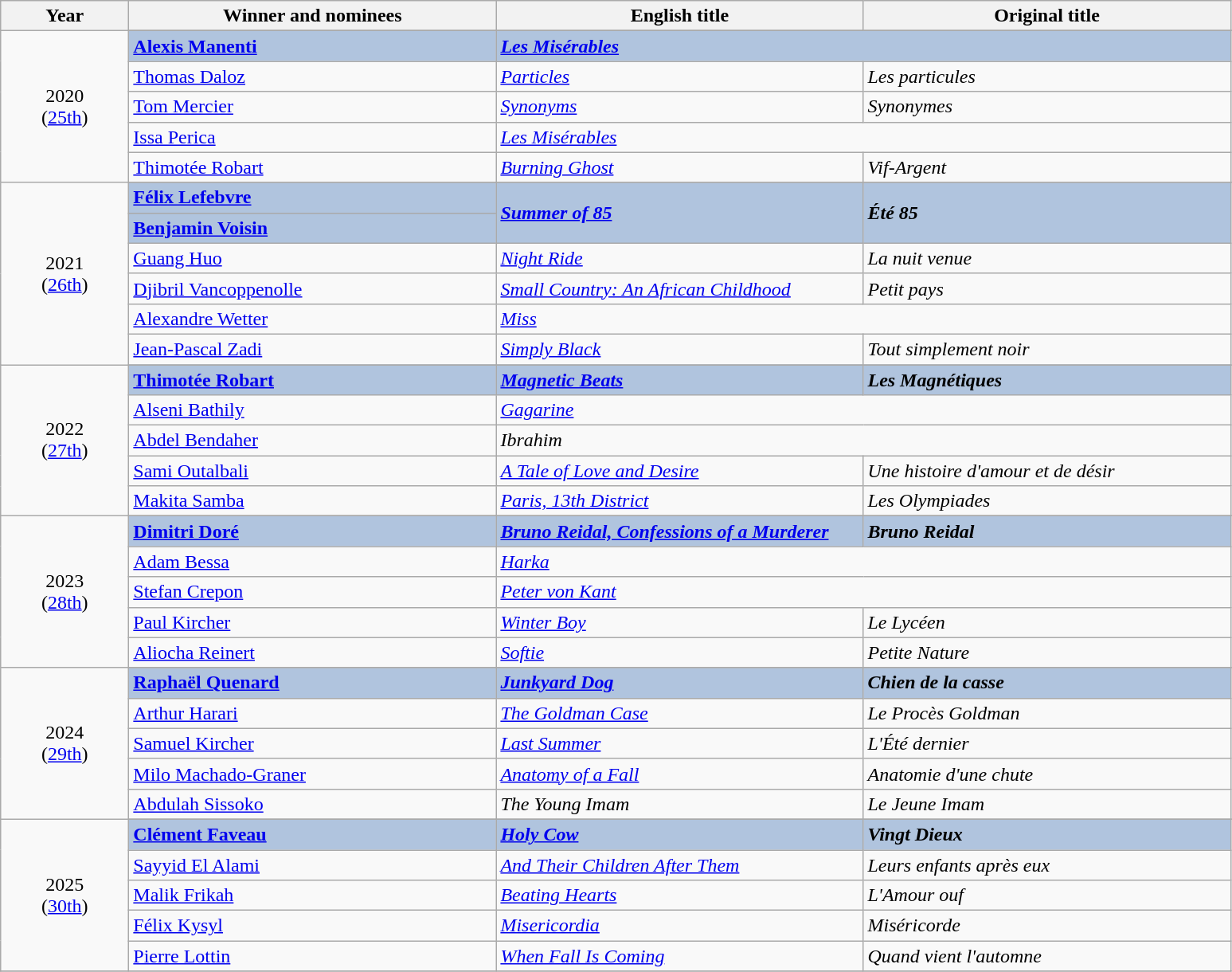<table class="wikitable">
<tr>
<th width="100"><strong>Year</strong></th>
<th width="300"><strong>Winner and nominees</strong></th>
<th width="300"><strong>English title</strong></th>
<th width="300"><strong>Original title</strong></th>
</tr>
<tr>
<td rowspan="6" style="text-align:center;">2020<br>(<a href='#'>25th</a>)</td>
</tr>
<tr style="background:#B0C4DE;">
<td><strong><a href='#'>Alexis Manenti</a></strong></td>
<td colspan=2><strong><em><a href='#'>Les Misérables</a></em></strong></td>
</tr>
<tr>
<td><a href='#'>Thomas Daloz</a></td>
<td><em><a href='#'>Particles</a></em></td>
<td><em>Les particules</em></td>
</tr>
<tr>
<td><a href='#'>Tom Mercier</a></td>
<td><em><a href='#'>Synonyms</a></em></td>
<td><em>Synonymes</em></td>
</tr>
<tr>
<td><a href='#'>Issa Perica</a></td>
<td colspan=2><em><a href='#'>Les Misérables</a></em></td>
</tr>
<tr>
<td><a href='#'>Thimotée Robart</a></td>
<td><em><a href='#'>Burning Ghost</a></em></td>
<td><em>Vif-Argent</em></td>
</tr>
<tr>
<td rowspan="7" style="text-align:center;">2021<br>(<a href='#'>26th</a>)</td>
</tr>
<tr style="background:#B0C4DE;">
<td><strong><a href='#'>Félix Lefebvre</a></strong></td>
<td rowspan=2><strong><em><a href='#'>Summer of 85</a></em></strong></td>
<td rowspan=2><strong><em>Été 85</em></strong></td>
</tr>
<tr style="background:#B0C4DE;">
<td><strong><a href='#'>Benjamin Voisin</a></strong></td>
</tr>
<tr>
<td><a href='#'>Guang Huo</a></td>
<td><em><a href='#'>Night Ride</a></em></td>
<td><em>La nuit venue</em></td>
</tr>
<tr>
<td><a href='#'>Djibril Vancoppenolle</a></td>
<td><em><a href='#'>Small Country: An African Childhood</a></em></td>
<td><em>Petit pays</em></td>
</tr>
<tr>
<td><a href='#'>Alexandre Wetter</a></td>
<td colspan=2><em><a href='#'>Miss</a></em></td>
</tr>
<tr>
<td><a href='#'>Jean-Pascal Zadi</a></td>
<td><em><a href='#'>Simply Black</a></em></td>
<td><em>Tout simplement noir</em></td>
</tr>
<tr>
<td rowspan="6" style="text-align:center;">2022<br>(<a href='#'>27th</a>)</td>
</tr>
<tr style="background:#B0C4DE;">
<td><strong><a href='#'>Thimotée Robart</a></strong></td>
<td><strong><em><a href='#'>Magnetic Beats</a></em></strong></td>
<td><strong><em>Les Magnétiques</em></strong></td>
</tr>
<tr>
<td><a href='#'>Alseni Bathily</a></td>
<td colspan=2><em><a href='#'>Gagarine</a></em></td>
</tr>
<tr>
<td><a href='#'>Abdel Bendaher</a></td>
<td colspan=2><em>Ibrahim</em></td>
</tr>
<tr>
<td><a href='#'>Sami Outalbali</a></td>
<td><em><a href='#'>A Tale of Love and Desire</a></em></td>
<td><em>Une histoire d'amour et de désir</em></td>
</tr>
<tr>
<td><a href='#'>Makita Samba</a></td>
<td><em><a href='#'>Paris, 13th District</a></em></td>
<td><em>Les Olympiades</em></td>
</tr>
<tr>
<td rowspan="6" style="text-align:center;">2023<br>(<a href='#'>28th</a>)</td>
</tr>
<tr style="background:#B0C4DE;">
<td><strong><a href='#'>Dimitri Doré</a></strong></td>
<td><strong><em><a href='#'>Bruno Reidal, Confessions of a Murderer</a></em></strong></td>
<td><strong><em>Bruno Reidal</em></strong></td>
</tr>
<tr>
<td><a href='#'>Adam Bessa</a></td>
<td colspan=2><em><a href='#'>Harka</a></em></td>
</tr>
<tr>
<td><a href='#'>Stefan Crepon</a></td>
<td colspan=2><em><a href='#'>Peter von Kant</a></em></td>
</tr>
<tr>
<td><a href='#'>Paul Kircher</a></td>
<td><em><a href='#'>Winter Boy</a></em></td>
<td><em>Le Lycéen</em></td>
</tr>
<tr>
<td><a href='#'>Aliocha Reinert</a></td>
<td><em><a href='#'>Softie</a></em></td>
<td><em>Petite Nature</em></td>
</tr>
<tr>
<td rowspan="6" style="text-align:center;">2024<br>(<a href='#'>29th</a>)</td>
</tr>
<tr style="background:#B0C4DE;">
<td><strong><a href='#'>Raphaël Quenard</a></strong></td>
<td><strong><em><a href='#'>Junkyard Dog</a></em></strong></td>
<td><strong><em>Chien de la casse</em></strong></td>
</tr>
<tr>
<td><a href='#'>Arthur Harari</a></td>
<td><em><a href='#'>The Goldman Case</a></em></td>
<td><em>Le Procès Goldman</em></td>
</tr>
<tr>
<td><a href='#'>Samuel Kircher</a></td>
<td><em><a href='#'>Last Summer</a></em></td>
<td><em>L'Été dernier</em></td>
</tr>
<tr>
<td><a href='#'>Milo Machado-Graner</a></td>
<td><em><a href='#'>Anatomy of a Fall</a></em></td>
<td><em>Anatomie d'une chute</em></td>
</tr>
<tr>
<td><a href='#'>Abdulah Sissoko</a></td>
<td><em>The Young Imam</em></td>
<td><em>Le Jeune Imam</em></td>
</tr>
<tr>
<td rowspan="6" style="text-align:center;">2025<br>(<a href='#'>30th</a>)</td>
</tr>
<tr style="background:#B0C4DE;">
<td><strong><a href='#'>Clément Faveau</a></strong></td>
<td><strong><em><a href='#'>Holy Cow</a></em></strong></td>
<td><strong><em>Vingt Dieux</em></strong></td>
</tr>
<tr>
<td><a href='#'>Sayyid El Alami</a></td>
<td><em><a href='#'>And Their Children After Them</a></em></td>
<td><em>Leurs enfants après eux</em></td>
</tr>
<tr>
<td><a href='#'>Malik Frikah</a></td>
<td><em><a href='#'>Beating Hearts</a></em></td>
<td><em>L'Amour ouf</em></td>
</tr>
<tr>
<td><a href='#'>Félix Kysyl</a></td>
<td><em><a href='#'>Misericordia</a></em></td>
<td><em>Miséricorde</em></td>
</tr>
<tr>
<td><a href='#'>Pierre Lottin</a></td>
<td><em><a href='#'>When Fall Is Coming</a></em></td>
<td><em>Quand vient l'automne</em></td>
</tr>
<tr>
</tr>
</table>
